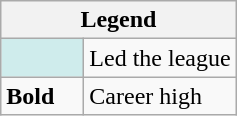<table class="wikitable mw-collapsible mw-collapsed">
<tr>
<th colspan="2">Legend</th>
</tr>
<tr>
<td style="background:#cfecec; width:3em;"></td>
<td>Led the league</td>
</tr>
<tr>
<td><strong>Bold</strong></td>
<td>Career high</td>
</tr>
</table>
